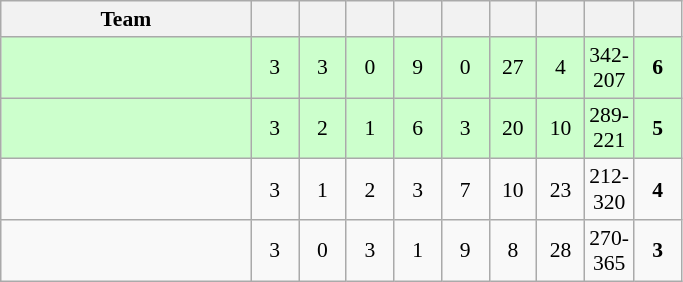<table class="wikitable" style="text-align: center; font-size:90% ">
<tr>
<th width=160>Team</th>
<th width=25></th>
<th width=25></th>
<th width=25></th>
<th width=25></th>
<th width=25></th>
<th width=25></th>
<th width=25></th>
<th width=25></th>
<th width=25></th>
</tr>
<tr bgcolor="ccffcc">
<td align=left></td>
<td>3</td>
<td>3</td>
<td>0</td>
<td>9</td>
<td>0</td>
<td>27</td>
<td>4</td>
<td>342-207</td>
<td><strong>6</strong></td>
</tr>
<tr bgcolor="ccffcc">
<td align=left></td>
<td>3</td>
<td>2</td>
<td>1</td>
<td>6</td>
<td>3</td>
<td>20</td>
<td>10</td>
<td>289-221</td>
<td><strong>5</strong></td>
</tr>
<tr>
<td align=left></td>
<td>3</td>
<td>1</td>
<td>2</td>
<td>3</td>
<td>7</td>
<td>10</td>
<td>23</td>
<td>212-320</td>
<td><strong>4</strong></td>
</tr>
<tr>
<td align=left></td>
<td>3</td>
<td>0</td>
<td>3</td>
<td>1</td>
<td>9</td>
<td>8</td>
<td>28</td>
<td>270-365</td>
<td><strong>3</strong></td>
</tr>
</table>
